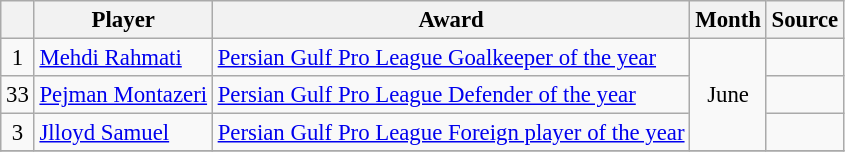<table class="wikitable sortable" style="text-align:left; font-size:95%;">
<tr>
<th></th>
<th>Player</th>
<th>Award</th>
<th>Month</th>
<th>Source</th>
</tr>
<tr>
<td align=center>1</td>
<td> <a href='#'>Mehdi Rahmati</a></td>
<td><a href='#'>Persian Gulf Pro League Goalkeeper of the year</a></td>
<td rowspan=3 style="text-align:center;">June</td>
<td align=center></td>
</tr>
<tr>
<td align=center>33</td>
<td> <a href='#'>Pejman Montazeri</a></td>
<td><a href='#'>Persian Gulf Pro League Defender of the year</a></td>
<td align=center></td>
</tr>
<tr>
<td align=center>3</td>
<td> <a href='#'>Jlloyd Samuel</a></td>
<td><a href='#'>Persian Gulf Pro League Foreign player of the year</a></td>
<td align=center></td>
</tr>
<tr>
</tr>
</table>
